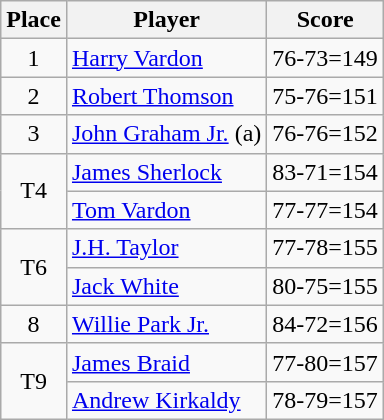<table class="wikitable">
<tr>
<th>Place</th>
<th>Player</th>
<th>Score</th>
</tr>
<tr>
<td align=center>1</td>
<td> <a href='#'>Harry Vardon</a></td>
<td>76-73=149</td>
</tr>
<tr>
<td align=center>2</td>
<td> <a href='#'>Robert Thomson</a></td>
<td>75-76=151</td>
</tr>
<tr>
<td align=center>3</td>
<td> <a href='#'>John Graham Jr.</a> (a)</td>
<td>76-76=152</td>
</tr>
<tr>
<td rowspan=2 align=center>T4</td>
<td> <a href='#'>James Sherlock</a></td>
<td>83-71=154</td>
</tr>
<tr>
<td> <a href='#'>Tom Vardon</a></td>
<td>77-77=154</td>
</tr>
<tr>
<td rowspan=2 align=center>T6</td>
<td> <a href='#'>J.H. Taylor</a></td>
<td>77-78=155</td>
</tr>
<tr>
<td> <a href='#'>Jack White</a></td>
<td>80-75=155</td>
</tr>
<tr>
<td align=center>8</td>
<td> <a href='#'>Willie Park Jr.</a></td>
<td>84-72=156</td>
</tr>
<tr>
<td rowspan=2 align=center>T9</td>
<td> <a href='#'>James Braid</a></td>
<td>77-80=157</td>
</tr>
<tr>
<td> <a href='#'>Andrew Kirkaldy</a></td>
<td>78-79=157</td>
</tr>
</table>
